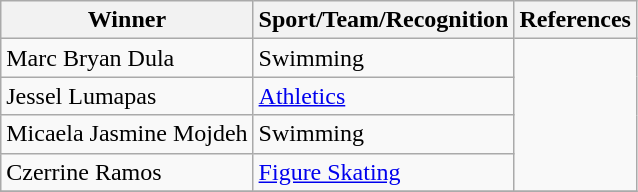<table class="wikitable">
<tr>
<th>Winner</th>
<th>Sport/Team/Recognition</th>
<th>References</th>
</tr>
<tr>
<td>Marc Bryan Dula</td>
<td>Swimming <br> </td>
<td rowspan=4></td>
</tr>
<tr>
<td>Jessel Lumapas</td>
<td><a href='#'>Athletics</a> <br> </td>
</tr>
<tr>
<td>Micaela Jasmine Mojdeh</td>
<td>Swimming <br> </td>
</tr>
<tr>
<td>Czerrine Ramos</td>
<td><a href='#'>Figure Skating</a> <br> </td>
</tr>
<tr>
</tr>
</table>
